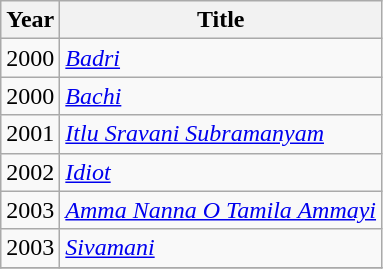<table class="wikitable sortable">
<tr>
<th>Year</th>
<th>Title</th>
</tr>
<tr>
<td>2000</td>
<td><em><a href='#'>Badri</a></em></td>
</tr>
<tr>
<td>2000</td>
<td><em><a href='#'>Bachi</a></em></td>
</tr>
<tr>
<td>2001</td>
<td><em><a href='#'>Itlu Sravani Subramanyam</a></em></td>
</tr>
<tr>
<td>2002</td>
<td><em><a href='#'>Idiot</a></em></td>
</tr>
<tr>
<td>2003</td>
<td><em><a href='#'>Amma Nanna O Tamila Ammayi</a></em></td>
</tr>
<tr>
<td>2003</td>
<td><em><a href='#'>Sivamani</a></em></td>
</tr>
<tr>
</tr>
</table>
